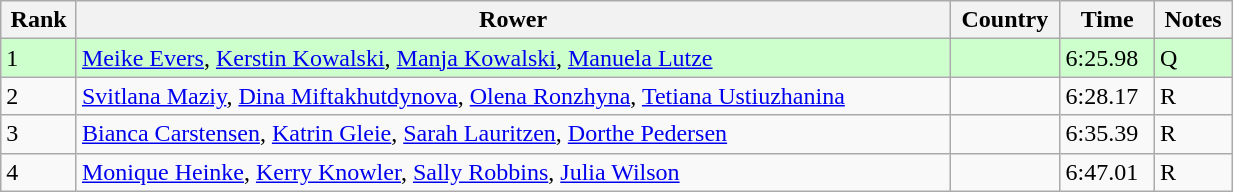<table class="wikitable sortable" width=65%>
<tr>
<th>Rank</th>
<th>Rower</th>
<th>Country</th>
<th>Time</th>
<th>Notes</th>
</tr>
<tr bgcolor=ccffcc>
<td>1</td>
<td><a href='#'>Meike Evers</a>, <a href='#'>Kerstin Kowalski</a>, <a href='#'>Manja Kowalski</a>, <a href='#'>Manuela Lutze</a></td>
<td></td>
<td>6:25.98</td>
<td>Q</td>
</tr>
<tr>
<td>2</td>
<td><a href='#'>Svitlana Maziy</a>, <a href='#'>Dina Miftakhutdynova</a>, <a href='#'>Olena Ronzhyna</a>, <a href='#'>Tetiana Ustiuzhanina</a></td>
<td></td>
<td>6:28.17</td>
<td>R</td>
</tr>
<tr>
<td>3</td>
<td><a href='#'>Bianca Carstensen</a>, <a href='#'>Katrin Gleie</a>, <a href='#'>Sarah Lauritzen</a>, <a href='#'>Dorthe Pedersen</a></td>
<td></td>
<td>6:35.39</td>
<td>R</td>
</tr>
<tr>
<td>4</td>
<td><a href='#'>Monique Heinke</a>, <a href='#'>Kerry Knowler</a>, <a href='#'>Sally Robbins</a>, <a href='#'>Julia Wilson</a></td>
<td></td>
<td>6:47.01</td>
<td>R</td>
</tr>
</table>
